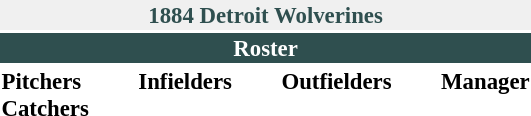<table class="toccolours" style="font-size: 95%;">
<tr>
<th colspan="10" style="background-color: #F0F0F0; color: #2F4F4F; text-align: center;">1884 Detroit Wolverines</th>
</tr>
<tr>
<td colspan="10" style="background-color: #2F4F4F; color: white; text-align: center;"><strong>Roster</strong></td>
</tr>
<tr>
<td valign="top"><strong>Pitchers</strong><br>


<strong>Catchers</strong>






</td>
<td width="25px"></td>
<td valign="top"><strong>Infielders</strong><br>








</td>
<td width="25px"></td>
<td valign="top"><strong>Outfielders</strong><br>




</td>
<td width="25px"></td>
<td valign="top"><strong>Manager</strong><br></td>
</tr>
</table>
